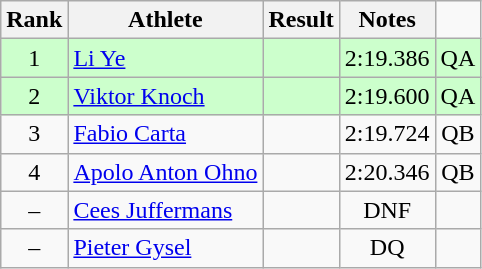<table class="wikitable" style="text-align:center">
<tr>
<th>Rank</th>
<th>Athlete</th>
<th>Result</th>
<th>Notes</th>
</tr>
<tr bgcolor=ccffcc>
<td>1</td>
<td align=left><a href='#'>Li Ye</a></td>
<td></td>
<td>2:19.386</td>
<td>QA</td>
</tr>
<tr bgcolor=ccffcc>
<td>2</td>
<td align=left><a href='#'>Viktor Knoch</a></td>
<td></td>
<td>2:19.600</td>
<td>QA</td>
</tr>
<tr>
<td>3</td>
<td align=left><a href='#'>Fabio Carta</a></td>
<td></td>
<td>2:19.724</td>
<td>QB</td>
</tr>
<tr>
<td>4</td>
<td align=left><a href='#'>Apolo Anton Ohno</a></td>
<td></td>
<td>2:20.346</td>
<td>QB</td>
</tr>
<tr>
<td>–</td>
<td align=left><a href='#'>Cees Juffermans</a></td>
<td></td>
<td>DNF</td>
<td></td>
</tr>
<tr>
<td>–</td>
<td align=left><a href='#'>Pieter Gysel</a></td>
<td></td>
<td>DQ</td>
<td></td>
</tr>
</table>
